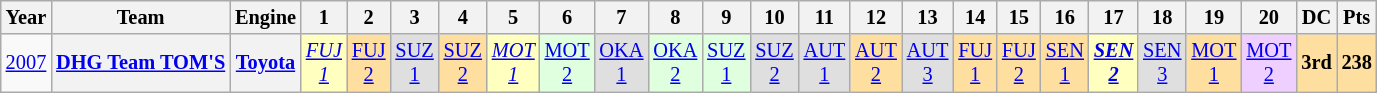<table class="wikitable" style="text-align:center; font-size:85%">
<tr>
<th>Year</th>
<th>Team</th>
<th>Engine</th>
<th>1</th>
<th>2</th>
<th>3</th>
<th>4</th>
<th>5</th>
<th>6</th>
<th>7</th>
<th>8</th>
<th>9</th>
<th>10</th>
<th>11</th>
<th>12</th>
<th>13</th>
<th>14</th>
<th>15</th>
<th>16</th>
<th>17</th>
<th>18</th>
<th>19</th>
<th>20</th>
<th>DC</th>
<th>Pts</th>
</tr>
<tr>
<td><a href='#'>2007</a></td>
<th nowrap><a href='#'>DHG Team TOM'S</a></th>
<th><a href='#'>Toyota</a></th>
<td style="background:#FFFFBF;"><em><a href='#'>FUJ<br>1</a></em><br></td>
<td style="background:#FFDF9F;"><a href='#'>FUJ<br>2</a><br></td>
<td style="background:#DFDFDF;"><a href='#'>SUZ<br>1</a><br></td>
<td style="background:#FFDF9F;"><a href='#'>SUZ<br>2</a><br></td>
<td style="background:#FFFFBF;"><em><a href='#'>MOT<br>1</a></em><br></td>
<td style="background:#DFFFDF;"><a href='#'>MOT<br>2</a><br></td>
<td style="background:#DFDFDF;"><a href='#'>OKA<br>1</a><br></td>
<td style="background:#DFFFDF;"><a href='#'>OKA<br>2</a><br></td>
<td style="background:#DFFFDF;"><a href='#'>SUZ<br>1</a><br></td>
<td style="background:#DFDFDF;"><a href='#'>SUZ<br>2</a><br></td>
<td style="background:#DFDFDF;"><a href='#'>AUT<br>1</a><br></td>
<td style="background:#FFDF9F;"><a href='#'>AUT<br>2</a><br></td>
<td style="background:#DFDFDF;"><a href='#'>AUT<br>3</a><br></td>
<td style="background:#FFDF9F;"><a href='#'>FUJ<br>1</a><br></td>
<td style="background:#FFDF9F;"><a href='#'>FUJ<br>2</a><br></td>
<td style="background:#FFDF9F;"><a href='#'>SEN<br>1</a><br></td>
<td style="background:#FFFFBF;"><strong><em><a href='#'>SEN<br>2</a></em></strong><br></td>
<td style="background:#DFDFDF;"><a href='#'>SEN<br>3</a><br></td>
<td style="background:#FFDF9F;"><a href='#'>MOT<br>1</a><br></td>
<td style="background:#EFCFFF;"><a href='#'>MOT<br>2</a><br></td>
<th style="background:#FFDF9F;">3rd</th>
<th style="background:#FFDF9F;">238</th>
</tr>
</table>
